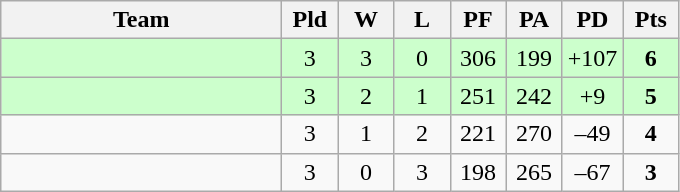<table class=wikitable style="text-align:center">
<tr>
<th width=180>Team</th>
<th width=30>Pld</th>
<th width=30>W</th>
<th width=30>L</th>
<th width=30>PF</th>
<th width=30>PA</th>
<th width=30>PD</th>
<th width=30>Pts</th>
</tr>
<tr bgcolor="#ccffcc">
<td align="left"></td>
<td>3</td>
<td>3</td>
<td>0</td>
<td>306</td>
<td>199</td>
<td>+107</td>
<td><strong>6</strong></td>
</tr>
<tr bgcolor="#ccffcc">
<td align="left"></td>
<td>3</td>
<td>2</td>
<td>1</td>
<td>251</td>
<td>242</td>
<td>+9</td>
<td><strong>5</strong></td>
</tr>
<tr>
<td align="left"></td>
<td>3</td>
<td>1</td>
<td>2</td>
<td>221</td>
<td>270</td>
<td>–49</td>
<td><strong>4</strong></td>
</tr>
<tr>
<td align="left"></td>
<td>3</td>
<td>0</td>
<td>3</td>
<td>198</td>
<td>265</td>
<td>–67</td>
<td><strong>3</strong></td>
</tr>
</table>
